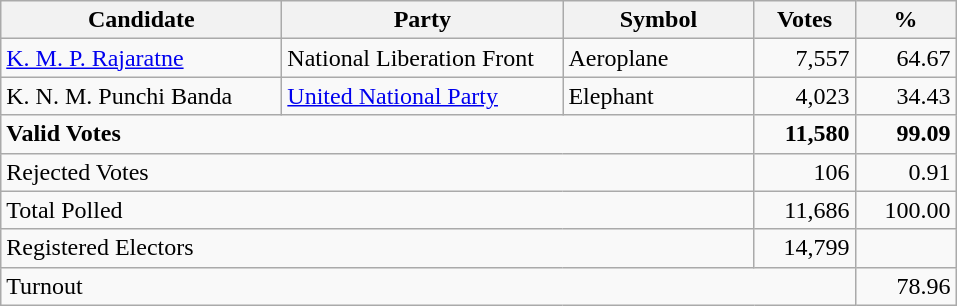<table class="wikitable" border="1" style="text-align:right;">
<tr>
<th align=left width="180">Candidate</th>
<th align=left width="180">Party</th>
<th align=left width="120">Symbol</th>
<th align=left width="60">Votes</th>
<th align=left width="60">%</th>
</tr>
<tr>
<td align=left><a href='#'>K. M. P. Rajaratne</a></td>
<td align=left>National Liberation Front</td>
<td align=left>Aeroplane</td>
<td align=right>7,557</td>
<td align=right>64.67</td>
</tr>
<tr>
<td align=left>K. N. M. Punchi Banda</td>
<td align=left><a href='#'>United National Party</a></td>
<td align=left>Elephant</td>
<td align=right>4,023</td>
<td align=right>34.43</td>
</tr>
<tr>
<td align=left colspan=3><strong>Valid Votes</strong></td>
<td align=right><strong>11,580</strong></td>
<td align=right><strong>99.09</strong></td>
</tr>
<tr>
<td align=left colspan=3>Rejected Votes</td>
<td align=right>106</td>
<td align=right>0.91</td>
</tr>
<tr>
<td align=left colspan=3>Total Polled</td>
<td align=right>11,686</td>
<td align=right>100.00</td>
</tr>
<tr>
<td align=left colspan=3>Registered Electors</td>
<td align=right>14,799</td>
<td></td>
</tr>
<tr>
<td align=left colspan=4>Turnout</td>
<td align=right>78.96</td>
</tr>
</table>
